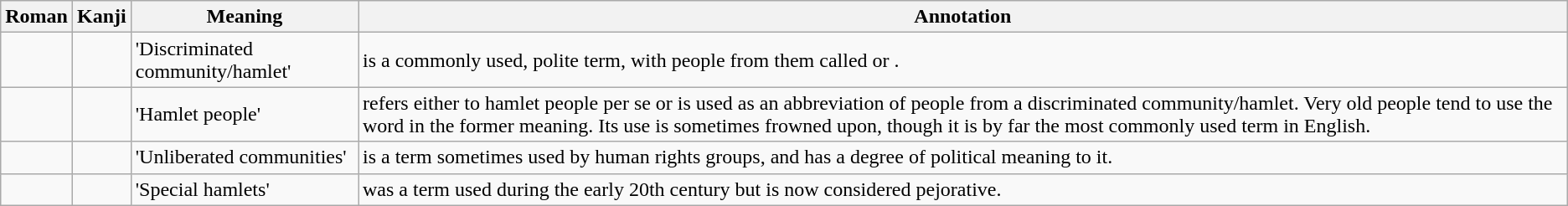<table class="wikitable">
<tr>
<th>Roman</th>
<th>Kanji</th>
<th>Meaning</th>
<th>Annotation</th>
</tr>
<tr>
<td></td>
<td></td>
<td>'Discriminated community/hamlet'</td>
<td> is a commonly used, polite term, with people from them called  or .</td>
</tr>
<tr>
<td></td>
<td></td>
<td>'Hamlet people'</td>
<td> refers either to hamlet people per se or is used as an abbreviation of people from a discriminated community/hamlet. Very old people tend to use the word in the former meaning. Its use is sometimes frowned upon, though it is by far the most commonly used term in English.</td>
</tr>
<tr>
<td></td>
<td></td>
<td>'Unliberated communities'</td>
<td> is a term sometimes used by human rights groups, and has a degree of political meaning to it.</td>
</tr>
<tr>
<td></td>
<td></td>
<td>'Special hamlets'</td>
<td> was a term used during the early 20th century but is now considered pejorative.</td>
</tr>
</table>
